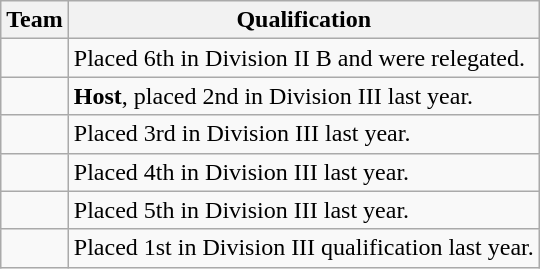<table class="wikitable">
<tr>
<th>Team</th>
<th>Qualification</th>
</tr>
<tr>
<td></td>
<td>Placed 6th in Division II B and were relegated.</td>
</tr>
<tr>
<td></td>
<td><strong>Host</strong>, placed 2nd in Division III last year.</td>
</tr>
<tr>
<td></td>
<td>Placed 3rd in Division III last year.</td>
</tr>
<tr>
<td></td>
<td>Placed 4th in Division III last year.</td>
</tr>
<tr>
<td></td>
<td>Placed 5th in Division III last year.</td>
</tr>
<tr>
<td></td>
<td>Placed 1st in Division III qualification last year.</td>
</tr>
</table>
